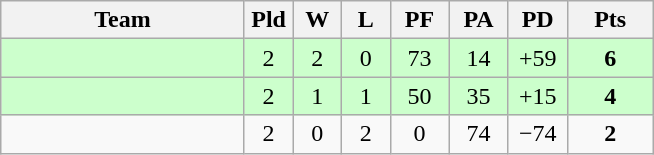<table class="wikitable" style="text-align:center;">
<tr>
<th width="155">Team</th>
<th width="25">Pld</th>
<th width="25">W</th>
<th width="25">L</th>
<th width="32">PF</th>
<th width="32">PA</th>
<th width="32">PD</th>
<th width="50">Pts</th>
</tr>
<tr style="background:#ccffcc">
<td align="left"></td>
<td>2</td>
<td>2</td>
<td>0</td>
<td>73</td>
<td>14</td>
<td>+59</td>
<td><strong>6</strong></td>
</tr>
<tr style="background:#ccffcc">
<td align="left"></td>
<td>2</td>
<td>1</td>
<td>1</td>
<td>50</td>
<td>35</td>
<td>+15</td>
<td><strong>4</strong></td>
</tr>
<tr>
<td align="left"></td>
<td>2</td>
<td>0</td>
<td>2</td>
<td>0</td>
<td>74</td>
<td>−74</td>
<td><strong>2</strong></td>
</tr>
</table>
